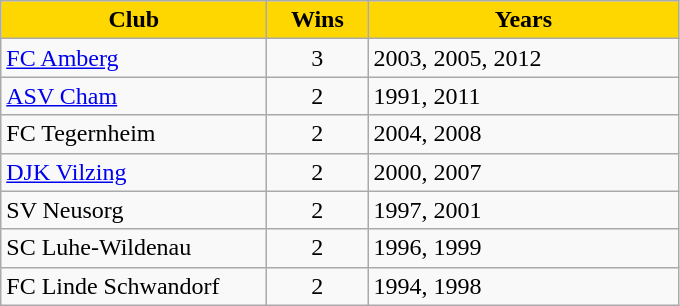<table class="wikitable">
<tr align="center" style="background:#FFD700">
<td width="170"><strong>Club</strong></td>
<td width="60"><strong>Wins</strong></td>
<td width="200"><strong>Years</strong></td>
</tr>
<tr>
<td><a href='#'>FC Amberg</a></td>
<td align="center">3</td>
<td>2003, 2005, 2012</td>
</tr>
<tr>
<td><a href='#'>ASV Cham</a></td>
<td align="center">2</td>
<td>1991, 2011</td>
</tr>
<tr>
<td>FC Tegernheim</td>
<td align="center">2</td>
<td>2004, 2008</td>
</tr>
<tr>
<td><a href='#'>DJK Vilzing</a></td>
<td align="center">2</td>
<td>2000, 2007</td>
</tr>
<tr>
<td>SV Neusorg</td>
<td align="center">2</td>
<td>1997, 2001</td>
</tr>
<tr>
<td>SC Luhe-Wildenau</td>
<td align="center">2</td>
<td>1996, 1999</td>
</tr>
<tr>
<td>FC Linde Schwandorf</td>
<td align="center">2</td>
<td>1994, 1998</td>
</tr>
</table>
